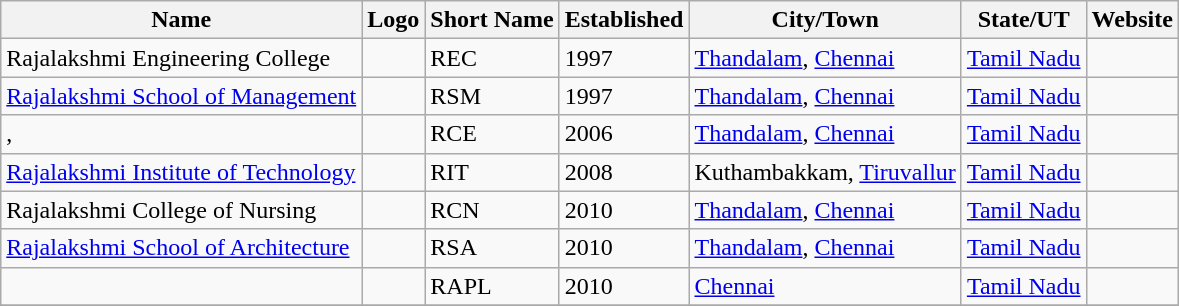<table class="wikitable sortable">
<tr>
<th>Name</th>
<th>Logo</th>
<th>Short Name</th>
<th>Established</th>
<th>City/Town</th>
<th>State/UT</th>
<th>Website</th>
</tr>
<tr>
<td>Rajalakshmi Engineering College</td>
<td></td>
<td>REC</td>
<td>1997</td>
<td><a href='#'>Thandalam</a>, <a href='#'>Chennai</a></td>
<td><a href='#'>Tamil Nadu</a></td>
<td></td>
</tr>
<tr>
<td><a href='#'>Rajalakshmi School of Management</a></td>
<td></td>
<td>RSM</td>
<td>1997</td>
<td><a href='#'>Thandalam</a>, <a href='#'>Chennai</a></td>
<td><a href='#'>Tamil Nadu</a></td>
<td></td>
</tr>
<tr>
<td>,</td>
<td></td>
<td>RCE</td>
<td>2006</td>
<td><a href='#'>Thandalam</a>, <a href='#'>Chennai</a></td>
<td><a href='#'>Tamil Nadu</a></td>
<td></td>
</tr>
<tr>
<td><a href='#'>Rajalakshmi Institute of Technology</a></td>
<td></td>
<td>RIT</td>
<td>2008</td>
<td>Kuthambakkam, <a href='#'>Tiruvallur</a></td>
<td><a href='#'>Tamil Nadu</a></td>
<td></td>
</tr>
<tr>
<td>Rajalakshmi College of Nursing</td>
<td></td>
<td>RCN</td>
<td>2010</td>
<td><a href='#'>Thandalam</a>, <a href='#'>Chennai</a></td>
<td><a href='#'>Tamil Nadu</a></td>
<td></td>
</tr>
<tr>
<td><a href='#'>Rajalakshmi School of Architecture</a></td>
<td></td>
<td>RSA</td>
<td>2010</td>
<td><a href='#'>Thandalam</a>, <a href='#'>Chennai</a></td>
<td><a href='#'>Tamil Nadu</a></td>
<td></td>
</tr>
<tr>
<td></td>
<td></td>
<td>RAPL</td>
<td>2010</td>
<td><a href='#'>Chennai</a></td>
<td><a href='#'>Tamil Nadu</a></td>
<td></td>
</tr>
<tr>
</tr>
</table>
